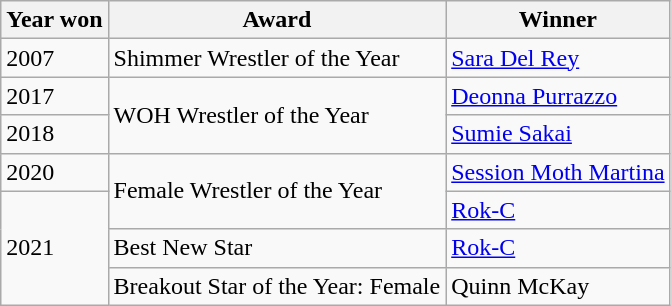<table class="wikitable">
<tr>
<th>Year won</th>
<th>Award</th>
<th>Winner</th>
</tr>
<tr>
<td>2007</td>
<td>Shimmer Wrestler of the Year</td>
<td><a href='#'>Sara Del Rey</a></td>
</tr>
<tr>
<td>2017</td>
<td rowspan=2>WOH Wrestler of the Year</td>
<td><a href='#'>Deonna Purrazzo</a></td>
</tr>
<tr>
<td>2018</td>
<td><a href='#'>Sumie Sakai</a></td>
</tr>
<tr>
<td>2020</td>
<td rowspan="2">Female Wrestler of the Year</td>
<td><a href='#'>Session Moth Martina</a></td>
</tr>
<tr>
<td rowspan="3">2021</td>
<td><a href='#'>Rok-C</a></td>
</tr>
<tr>
<td>Best New Star</td>
<td><a href='#'>Rok-C</a></td>
</tr>
<tr>
<td>Breakout Star of the Year: Female</td>
<td>Quinn McKay</td>
</tr>
</table>
